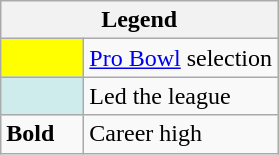<table class="wikitable">
<tr>
<th colspan="2">Legend</th>
</tr>
<tr>
<td style="background:#ff0; width:3em;"></td>
<td><a href='#'>Pro Bowl</a> selection</td>
</tr>
<tr>
<td style="background:#cfecec; width:3em;"></td>
<td>Led the league</td>
</tr>
<tr>
<td><strong>Bold</strong></td>
<td>Career high</td>
</tr>
</table>
